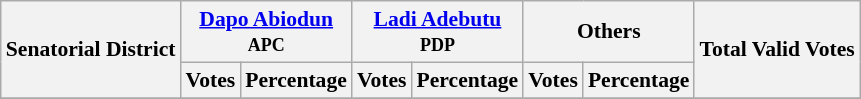<table class="wikitable sortable" style=" font-size: 90%">
<tr>
<th rowspan="2">Senatorial District</th>
<th colspan="2"><a href='#'>Dapo Abiodun</a><br><small>APC</small></th>
<th colspan="2"><a href='#'>Ladi Adebutu</a><br><small>PDP</small></th>
<th colspan="2">Others</th>
<th rowspan="2">Total Valid Votes</th>
</tr>
<tr>
<th>Votes</th>
<th>Percentage</th>
<th>Votes</th>
<th>Percentage</th>
<th>Votes</th>
<th>Percentage</th>
</tr>
<tr>
</tr>
<tr>
</tr>
<tr>
</tr>
<tr>
</tr>
<tr>
</tr>
<tr>
</tr>
</table>
